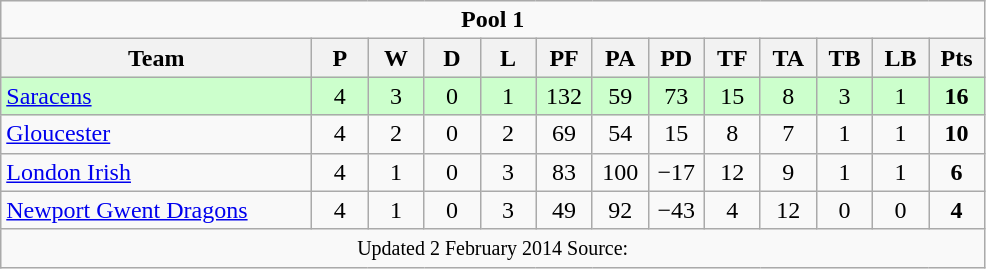<table class="wikitable" style="text-align:center">
<tr>
<td colspan="13" cellpadding="0" cellspacing="0"><strong>Pool 1</strong></td>
</tr>
<tr>
<th style="width:200px">Team</th>
<th width="30">P</th>
<th width="30">W</th>
<th width="30">D</th>
<th width="30">L</th>
<th width="30">PF</th>
<th width="30">PA</th>
<th width="30">PD</th>
<th width="30">TF</th>
<th width="30">TA</th>
<th width="30">TB</th>
<th width="30">LB</th>
<th width="30">Pts</th>
</tr>
<tr style="background:#cfc">
<td align="left"> <a href='#'>Saracens</a></td>
<td>4</td>
<td>3</td>
<td>0</td>
<td>1</td>
<td>132</td>
<td>59</td>
<td>73</td>
<td>15</td>
<td>8</td>
<td>3</td>
<td>1</td>
<td><strong>16</strong></td>
</tr>
<tr>
<td align="left"> <a href='#'>Gloucester</a></td>
<td>4</td>
<td>2</td>
<td>0</td>
<td>2</td>
<td>69</td>
<td>54</td>
<td>15</td>
<td>8</td>
<td>7</td>
<td>1</td>
<td>1</td>
<td><strong>10</strong></td>
</tr>
<tr>
<td align="left"> <a href='#'>London Irish</a></td>
<td>4</td>
<td>1</td>
<td>0</td>
<td>3</td>
<td>83</td>
<td>100</td>
<td>−17</td>
<td>12</td>
<td>9</td>
<td>1</td>
<td>1</td>
<td><strong>6</strong></td>
</tr>
<tr>
<td align="left"> <a href='#'>Newport Gwent Dragons</a></td>
<td>4</td>
<td>1</td>
<td>0</td>
<td>3</td>
<td>49</td>
<td>92</td>
<td>−43</td>
<td>4</td>
<td>12</td>
<td>0</td>
<td>0</td>
<td><strong>4</strong></td>
</tr>
<tr>
<td colspan="13" style="border:0px"><small>Updated 2 February 2014 Source: </small></td>
</tr>
</table>
